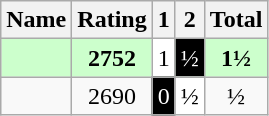<table class="wikitable">
<tr>
<th>Name</th>
<th>Rating</th>
<th>1</th>
<th>2</th>
<th>Total</th>
</tr>
<tr align=center style="background:#ccffcc;">
<td align=left></td>
<td><strong>2752</strong></td>
<td style="background:white; color:black">1</td>
<td style="background:black; color:white">½</td>
<td><strong>1½</strong></td>
</tr>
<tr align=center>
<td align=left></td>
<td>2690</td>
<td style="background:black; color:white">0</td>
<td style="background:white; color:black">½</td>
<td>½</td>
</tr>
</table>
